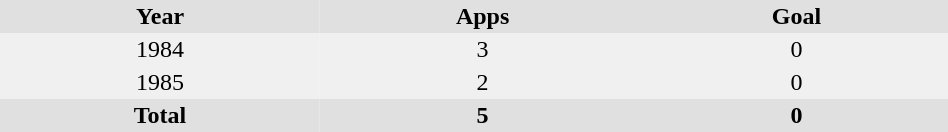<table border="0" cellpadding="2" cellspacing="0" style="width:50%;">
<tr style="text-align:center; background:#e0e0e0;">
<th>Year</th>
<th>Apps</th>
<th>Goal</th>
</tr>
<tr style="text-align:center; background:#f0f0f0;">
<td>1984</td>
<td>3</td>
<td>0</td>
</tr>
<tr style="text-align:center; background:#f0f0f0;">
<td>1985</td>
<td>2</td>
<td>0</td>
</tr>
<tr style="text-align:center; background:#e0e0e0;">
<th colspan="1">Total</th>
<th style="text-align:center;">5</th>
<th style="text-align:center;">0</th>
</tr>
</table>
